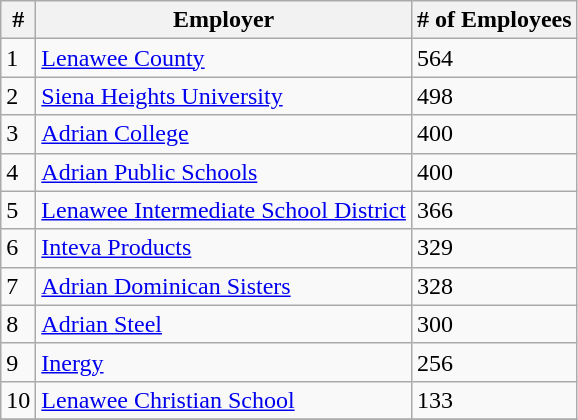<table class="wikitable">
<tr>
<th>#</th>
<th>Employer</th>
<th># of Employees</th>
</tr>
<tr>
<td>1</td>
<td><a href='#'>Lenawee County</a></td>
<td>564</td>
</tr>
<tr>
<td>2</td>
<td><a href='#'>Siena Heights University</a></td>
<td>498</td>
</tr>
<tr>
<td>3</td>
<td><a href='#'>Adrian College</a></td>
<td>400</td>
</tr>
<tr>
<td>4</td>
<td><a href='#'>Adrian Public Schools</a></td>
<td>400</td>
</tr>
<tr>
<td>5</td>
<td><a href='#'>Lenawee Intermediate School District</a></td>
<td>366</td>
</tr>
<tr>
<td>6</td>
<td><a href='#'>Inteva Products</a></td>
<td>329</td>
</tr>
<tr>
<td>7</td>
<td><a href='#'>Adrian Dominican Sisters</a></td>
<td>328</td>
</tr>
<tr>
<td>8</td>
<td><a href='#'>Adrian Steel</a></td>
<td>300</td>
</tr>
<tr>
<td>9</td>
<td><a href='#'>Inergy</a></td>
<td>256</td>
</tr>
<tr>
<td>10</td>
<td><a href='#'>Lenawee Christian School</a></td>
<td>133</td>
</tr>
<tr>
</tr>
</table>
